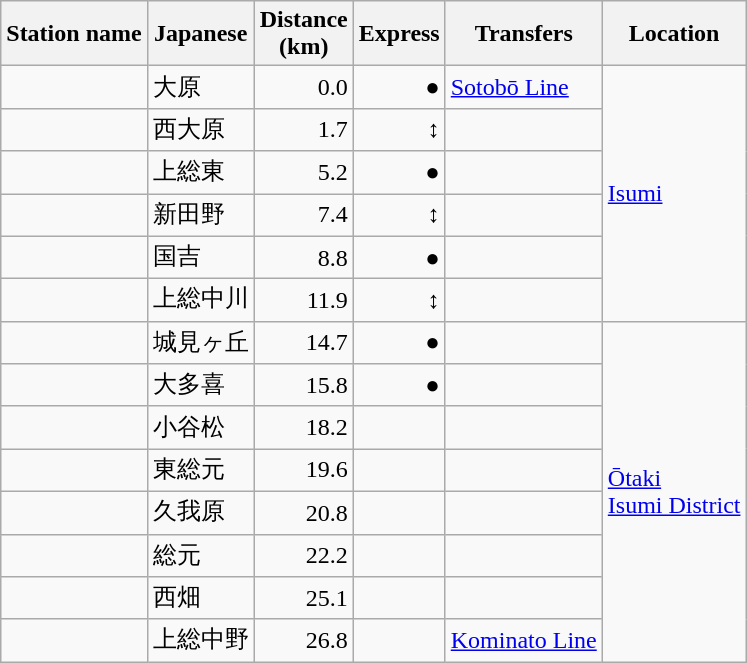<table class=wikitable>
<tr>
<th>Station name</th>
<th>Japanese</th>
<th>Distance<br>(km)</th>
<th>Express</th>
<th>Transfers</th>
<th>Location</th>
</tr>
<tr>
<td></td>
<td>大原</td>
<td align="right">0.0</td>
<td align="right">●</td>
<td><a href='#'>Sotobō Line</a></td>
<td rowspan=6><a href='#'>Isumi</a></td>
</tr>
<tr>
<td></td>
<td>西大原</td>
<td align="right">1.7</td>
<td align="right">↕</td>
<td> </td>
</tr>
<tr>
<td></td>
<td>上総東</td>
<td align="right">5.2</td>
<td align="right">●</td>
<td> </td>
</tr>
<tr>
<td></td>
<td>新田野</td>
<td align="right">7.4</td>
<td align="right">↕</td>
<td> </td>
</tr>
<tr>
<td></td>
<td>国吉</td>
<td align="right">8.8</td>
<td align="right">●</td>
<td> </td>
</tr>
<tr>
<td></td>
<td>上総中川</td>
<td align="right">11.9</td>
<td align="right">↕</td>
<td> </td>
</tr>
<tr>
<td></td>
<td>城見ヶ丘</td>
<td align="right">14.7</td>
<td align="right">●</td>
<td> </td>
<td rowspan=8><a href='#'>Ōtaki</a><br><a href='#'>Isumi District</a></td>
</tr>
<tr>
<td></td>
<td>大多喜</td>
<td align="right">15.8</td>
<td align="right">●</td>
<td> </td>
</tr>
<tr>
<td></td>
<td>小谷松</td>
<td align="right">18.2</td>
<td align="right"></td>
<td> </td>
</tr>
<tr>
<td></td>
<td>東総元</td>
<td align="right">19.6</td>
<td align="right"></td>
<td> </td>
</tr>
<tr>
<td></td>
<td>久我原</td>
<td align="right">20.8</td>
<td align="right"></td>
<td> </td>
</tr>
<tr>
<td></td>
<td>総元</td>
<td align="right">22.2</td>
<td align="right"></td>
<td> </td>
</tr>
<tr>
<td></td>
<td>西畑</td>
<td align="right">25.1</td>
<td align="right"></td>
<td> </td>
</tr>
<tr>
<td></td>
<td>上総中野</td>
<td align="right">26.8</td>
<td align="right"></td>
<td><a href='#'>Kominato Line</a></td>
</tr>
</table>
